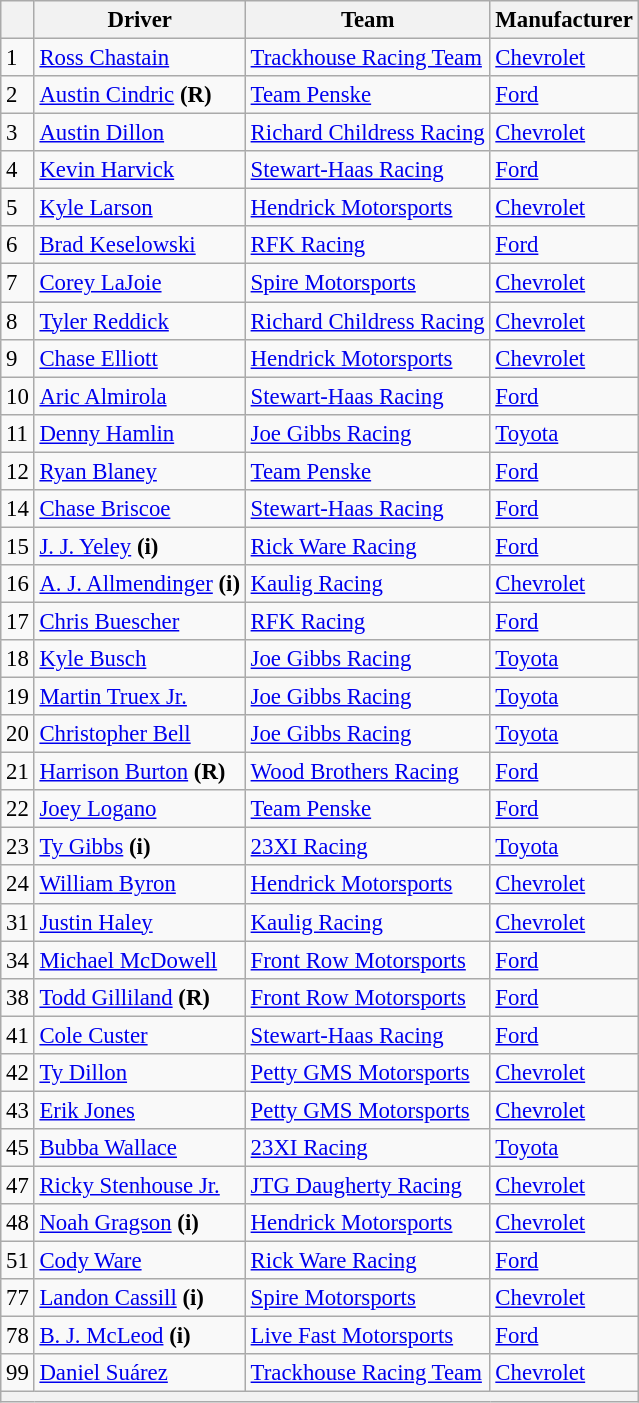<table class="wikitable" style="font-size:95%">
<tr>
<th></th>
<th>Driver</th>
<th>Team</th>
<th>Manufacturer</th>
</tr>
<tr>
<td>1</td>
<td><a href='#'>Ross Chastain</a></td>
<td nowrap><a href='#'>Trackhouse Racing Team</a></td>
<td><a href='#'>Chevrolet</a></td>
</tr>
<tr>
<td>2</td>
<td><a href='#'>Austin Cindric</a> <strong>(R)</strong></td>
<td><a href='#'>Team Penske</a></td>
<td><a href='#'>Ford</a></td>
</tr>
<tr>
<td>3</td>
<td><a href='#'>Austin Dillon</a></td>
<td><a href='#'>Richard Childress Racing</a></td>
<td><a href='#'>Chevrolet</a></td>
</tr>
<tr>
<td>4</td>
<td><a href='#'>Kevin Harvick</a></td>
<td><a href='#'>Stewart-Haas Racing</a></td>
<td><a href='#'>Ford</a></td>
</tr>
<tr>
<td>5</td>
<td><a href='#'>Kyle Larson</a></td>
<td><a href='#'>Hendrick Motorsports</a></td>
<td><a href='#'>Chevrolet</a></td>
</tr>
<tr>
<td>6</td>
<td><a href='#'>Brad Keselowski</a></td>
<td><a href='#'>RFK Racing</a></td>
<td><a href='#'>Ford</a></td>
</tr>
<tr>
<td>7</td>
<td><a href='#'>Corey LaJoie</a></td>
<td><a href='#'>Spire Motorsports</a></td>
<td><a href='#'>Chevrolet</a></td>
</tr>
<tr>
<td>8</td>
<td><a href='#'>Tyler Reddick</a></td>
<td><a href='#'>Richard Childress Racing</a></td>
<td><a href='#'>Chevrolet</a></td>
</tr>
<tr>
<td>9</td>
<td><a href='#'>Chase Elliott</a></td>
<td><a href='#'>Hendrick Motorsports</a></td>
<td><a href='#'>Chevrolet</a></td>
</tr>
<tr>
<td>10</td>
<td><a href='#'>Aric Almirola</a></td>
<td><a href='#'>Stewart-Haas Racing</a></td>
<td><a href='#'>Ford</a></td>
</tr>
<tr>
<td>11</td>
<td><a href='#'>Denny Hamlin</a></td>
<td><a href='#'>Joe Gibbs Racing</a></td>
<td><a href='#'>Toyota</a></td>
</tr>
<tr>
<td>12</td>
<td><a href='#'>Ryan Blaney</a></td>
<td><a href='#'>Team Penske</a></td>
<td><a href='#'>Ford</a></td>
</tr>
<tr>
<td>14</td>
<td><a href='#'>Chase Briscoe</a></td>
<td><a href='#'>Stewart-Haas Racing</a></td>
<td><a href='#'>Ford</a></td>
</tr>
<tr>
<td>15</td>
<td><a href='#'>J. J. Yeley</a> <strong>(i)</strong></td>
<td><a href='#'>Rick Ware Racing</a></td>
<td><a href='#'>Ford</a></td>
</tr>
<tr>
<td>16</td>
<td nowrap><a href='#'>A. J. Allmendinger</a> <strong>(i)</strong></td>
<td><a href='#'>Kaulig Racing</a></td>
<td><a href='#'>Chevrolet</a></td>
</tr>
<tr>
<td>17</td>
<td><a href='#'>Chris Buescher</a></td>
<td><a href='#'>RFK Racing</a></td>
<td><a href='#'>Ford</a></td>
</tr>
<tr>
<td>18</td>
<td><a href='#'>Kyle Busch</a></td>
<td><a href='#'>Joe Gibbs Racing</a></td>
<td><a href='#'>Toyota</a></td>
</tr>
<tr>
<td>19</td>
<td><a href='#'>Martin Truex Jr.</a></td>
<td><a href='#'>Joe Gibbs Racing</a></td>
<td><a href='#'>Toyota</a></td>
</tr>
<tr>
<td>20</td>
<td><a href='#'>Christopher Bell</a></td>
<td><a href='#'>Joe Gibbs Racing</a></td>
<td><a href='#'>Toyota</a></td>
</tr>
<tr>
<td>21</td>
<td><a href='#'>Harrison Burton</a> <strong>(R)</strong></td>
<td><a href='#'>Wood Brothers Racing</a></td>
<td><a href='#'>Ford</a></td>
</tr>
<tr>
<td>22</td>
<td><a href='#'>Joey Logano</a></td>
<td><a href='#'>Team Penske</a></td>
<td><a href='#'>Ford</a></td>
</tr>
<tr>
<td>23</td>
<td><a href='#'>Ty Gibbs</a> <strong>(i)</strong></td>
<td><a href='#'>23XI Racing</a></td>
<td><a href='#'>Toyota</a></td>
</tr>
<tr>
<td>24</td>
<td><a href='#'>William Byron</a></td>
<td><a href='#'>Hendrick Motorsports</a></td>
<td><a href='#'>Chevrolet</a></td>
</tr>
<tr>
<td>31</td>
<td><a href='#'>Justin Haley</a></td>
<td><a href='#'>Kaulig Racing</a></td>
<td><a href='#'>Chevrolet</a></td>
</tr>
<tr>
<td>34</td>
<td><a href='#'>Michael McDowell</a></td>
<td><a href='#'>Front Row Motorsports</a></td>
<td><a href='#'>Ford</a></td>
</tr>
<tr>
<td>38</td>
<td><a href='#'>Todd Gilliland</a> <strong>(R)</strong></td>
<td><a href='#'>Front Row Motorsports</a></td>
<td><a href='#'>Ford</a></td>
</tr>
<tr>
<td>41</td>
<td><a href='#'>Cole Custer</a></td>
<td><a href='#'>Stewart-Haas Racing</a></td>
<td><a href='#'>Ford</a></td>
</tr>
<tr>
<td>42</td>
<td><a href='#'>Ty Dillon</a></td>
<td><a href='#'>Petty GMS Motorsports</a></td>
<td><a href='#'>Chevrolet</a></td>
</tr>
<tr>
<td>43</td>
<td><a href='#'>Erik Jones</a></td>
<td><a href='#'>Petty GMS Motorsports</a></td>
<td><a href='#'>Chevrolet</a></td>
</tr>
<tr>
<td>45</td>
<td><a href='#'>Bubba Wallace</a></td>
<td><a href='#'>23XI Racing</a></td>
<td><a href='#'>Toyota</a></td>
</tr>
<tr>
<td>47</td>
<td><a href='#'>Ricky Stenhouse Jr.</a></td>
<td><a href='#'>JTG Daugherty Racing</a></td>
<td><a href='#'>Chevrolet</a></td>
</tr>
<tr>
<td>48</td>
<td><a href='#'>Noah Gragson</a> <strong>(i)</strong></td>
<td><a href='#'>Hendrick Motorsports</a></td>
<td><a href='#'>Chevrolet</a></td>
</tr>
<tr>
<td>51</td>
<td><a href='#'>Cody Ware</a></td>
<td><a href='#'>Rick Ware Racing</a></td>
<td><a href='#'>Ford</a></td>
</tr>
<tr>
<td>77</td>
<td><a href='#'>Landon Cassill</a> <strong>(i)</strong></td>
<td><a href='#'>Spire Motorsports</a></td>
<td><a href='#'>Chevrolet</a></td>
</tr>
<tr>
<td>78</td>
<td><a href='#'>B. J. McLeod</a> <strong>(i)</strong></td>
<td><a href='#'>Live Fast Motorsports</a></td>
<td><a href='#'>Ford</a></td>
</tr>
<tr>
<td>99</td>
<td><a href='#'>Daniel Suárez</a></td>
<td><a href='#'>Trackhouse Racing Team</a></td>
<td><a href='#'>Chevrolet</a></td>
</tr>
<tr>
<th colspan="4"></th>
</tr>
</table>
